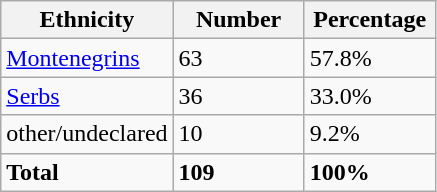<table class="wikitable">
<tr>
<th width="100px">Ethnicity</th>
<th width="80px">Number</th>
<th width="80px">Percentage</th>
</tr>
<tr>
<td><a href='#'>Montenegrins</a></td>
<td>63</td>
<td>57.8%</td>
</tr>
<tr>
<td><a href='#'>Serbs</a></td>
<td>36</td>
<td>33.0%</td>
</tr>
<tr>
<td>other/undeclared</td>
<td>10</td>
<td>9.2%</td>
</tr>
<tr>
<td><strong>Total</strong></td>
<td><strong>109</strong></td>
<td><strong>100%</strong></td>
</tr>
</table>
